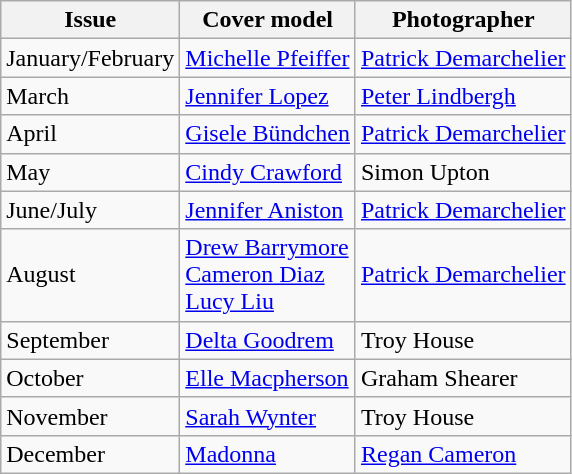<table class="sortable wikitable">
<tr>
<th>Issue</th>
<th>Cover model</th>
<th>Photographer</th>
</tr>
<tr>
<td>January/February</td>
<td><a href='#'>Michelle Pfeiffer</a></td>
<td><a href='#'>Patrick Demarchelier</a></td>
</tr>
<tr>
<td>March</td>
<td><a href='#'>Jennifer Lopez</a></td>
<td><a href='#'>Peter Lindbergh</a></td>
</tr>
<tr>
<td>April</td>
<td><a href='#'>Gisele Bündchen</a></td>
<td><a href='#'>Patrick Demarchelier</a></td>
</tr>
<tr>
<td>May</td>
<td><a href='#'>Cindy Crawford</a></td>
<td>Simon Upton</td>
</tr>
<tr>
<td>June/July</td>
<td><a href='#'>Jennifer Aniston</a></td>
<td><a href='#'>Patrick Demarchelier</a></td>
</tr>
<tr>
<td>August</td>
<td><a href='#'>Drew Barrymore</a><br><a href='#'>Cameron Diaz</a><br><a href='#'>Lucy Liu</a></td>
<td><a href='#'>Patrick Demarchelier</a></td>
</tr>
<tr>
<td>September</td>
<td><a href='#'>Delta Goodrem</a></td>
<td>Troy House</td>
</tr>
<tr>
<td>October</td>
<td><a href='#'>Elle Macpherson</a></td>
<td>Graham Shearer</td>
</tr>
<tr>
<td>November</td>
<td><a href='#'>Sarah Wynter</a></td>
<td>Troy House</td>
</tr>
<tr>
<td>December</td>
<td><a href='#'>Madonna</a></td>
<td><a href='#'>Regan Cameron</a></td>
</tr>
</table>
